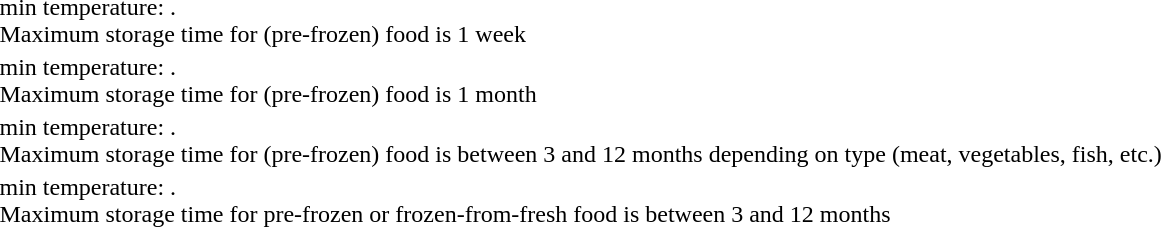<table>
<tr style="vertical-align: top;">
<td></td>
<td>min temperature: . <br> Maximum storage time for (pre-frozen) food is 1 week</td>
</tr>
<tr style="vertical-align: top;">
<td></td>
<td>min temperature: .  <br> Maximum storage time for (pre-frozen) food is 1 month</td>
</tr>
<tr style="vertical-align: top;">
<td></td>
<td>min temperature: .  <br> Maximum storage time for (pre-frozen) food is between 3 and 12 months depending on type (meat, vegetables, fish, etc.)</td>
</tr>
<tr style="vertical-align: top;">
<td></td>
<td>min temperature: .  <br> Maximum storage time for pre-frozen or frozen-from-fresh food is between 3 and 12 months</td>
</tr>
</table>
